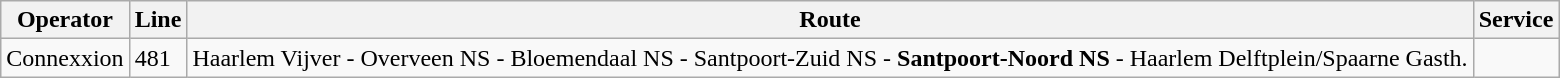<table class="wikitable">
<tr>
<th>Operator</th>
<th>Line</th>
<th>Route</th>
<th>Service</th>
</tr>
<tr>
<td>Connexxion</td>
<td>481</td>
<td>Haarlem Vijver - Overveen NS - Bloemendaal NS - Santpoort-Zuid NS - <strong>Santpoort-Noord NS</strong> - Haarlem Delftplein/Spaarne Gasth.</td>
<td></td>
</tr>
</table>
